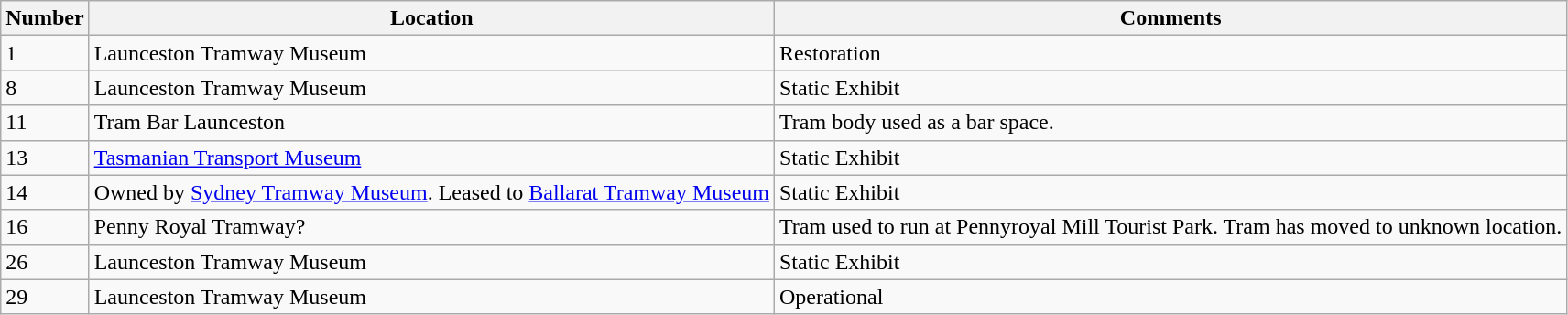<table class="wikitable sortable" border="1">
<tr>
<th scope="col">Number</th>
<th scope="col">Location</th>
<th scope="col" class="unsortable">Comments</th>
</tr>
<tr>
<td>1</td>
<td>Launceston Tramway Museum</td>
<td>Restoration</td>
</tr>
<tr>
<td>8</td>
<td>Launceston Tramway Museum</td>
<td>Static Exhibit</td>
</tr>
<tr>
<td>11</td>
<td>Tram Bar Launceston</td>
<td>Tram body used as a bar space.</td>
</tr>
<tr>
<td>13</td>
<td><a href='#'>Tasmanian Transport Museum</a></td>
<td>Static Exhibit</td>
</tr>
<tr>
<td>14</td>
<td>Owned by <a href='#'>Sydney Tramway Museum</a>. Leased to <a href='#'>Ballarat Tramway Museum</a></td>
<td>Static Exhibit</td>
</tr>
<tr>
<td>16</td>
<td>Penny Royal Tramway?</td>
<td>Tram used to run at Pennyroyal Mill Tourist Park. Tram has moved to unknown location.</td>
</tr>
<tr>
<td>26</td>
<td>Launceston Tramway Museum</td>
<td>Static Exhibit</td>
</tr>
<tr>
<td>29</td>
<td>Launceston Tramway Museum</td>
<td>Operational</td>
</tr>
</table>
